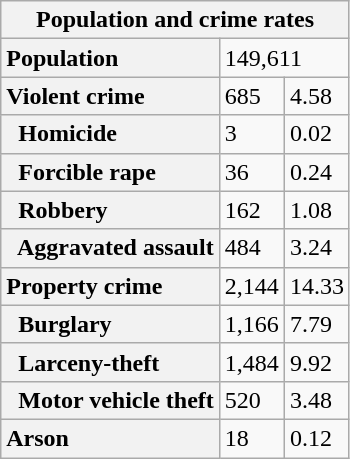<table class="wikitable collapsible collapsed">
<tr>
<th colspan="3">Population and crime rates</th>
</tr>
<tr>
<th scope="row" style="text-align: left;">Population</th>
<td colspan="2">149,611</td>
</tr>
<tr>
<th scope="row" style="text-align: left;">Violent crime</th>
<td>685</td>
<td>4.58</td>
</tr>
<tr>
<th scope="row" style="text-align: left;">  Homicide</th>
<td>3</td>
<td>0.02</td>
</tr>
<tr>
<th scope="row" style="text-align: left;">  Forcible rape</th>
<td>36</td>
<td>0.24</td>
</tr>
<tr>
<th scope="row" style="text-align: left;">  Robbery</th>
<td>162</td>
<td>1.08</td>
</tr>
<tr>
<th scope="row" style="text-align: left;">  Aggravated assault</th>
<td>484</td>
<td>3.24</td>
</tr>
<tr>
<th scope="row" style="text-align: left;">Property crime</th>
<td>2,144</td>
<td>14.33</td>
</tr>
<tr>
<th scope="row" style="text-align: left;">  Burglary</th>
<td>1,166</td>
<td>7.79</td>
</tr>
<tr>
<th scope="row" style="text-align: left;">  Larceny-theft</th>
<td>1,484</td>
<td>9.92</td>
</tr>
<tr>
<th scope="row" style="text-align: left;">  Motor vehicle theft</th>
<td>520</td>
<td>3.48</td>
</tr>
<tr>
<th scope="row" style="text-align: left;">Arson</th>
<td>18</td>
<td>0.12</td>
</tr>
</table>
